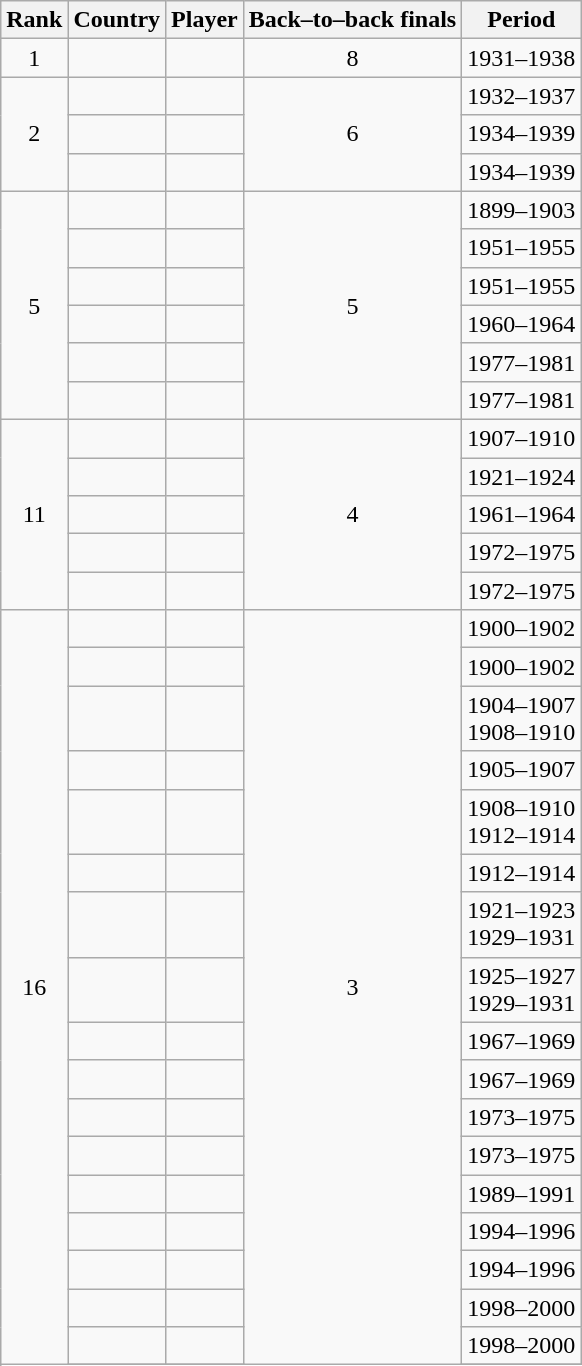<table class="wikitable sortable">
<tr>
<th>Rank</th>
<th>Country</th>
<th>Player</th>
<th>Back–to–back finals</th>
<th>Period</th>
</tr>
<tr>
<td align=center>1</td>
<td></td>
<td></td>
<td align=center>8</td>
<td align=center>1931–1938</td>
</tr>
<tr>
<td rowspan=3 align=center>2</td>
<td></td>
<td></td>
<td rowspan=3 align=center>6</td>
<td align=center>1932–1937</td>
</tr>
<tr>
<td></td>
<td></td>
<td>1934–1939</td>
</tr>
<tr>
<td></td>
<td></td>
<td>1934–1939</td>
</tr>
<tr>
<td rowspan=6 align=center>5</td>
<td></td>
<td></td>
<td rowspan=6 align=center>5</td>
<td align=center>1899–1903</td>
</tr>
<tr>
<td></td>
<td></td>
<td>1951–1955</td>
</tr>
<tr>
<td></td>
<td></td>
<td>1951–1955</td>
</tr>
<tr>
<td></td>
<td></td>
<td>1960–1964</td>
</tr>
<tr>
<td></td>
<td></td>
<td>1977–1981</td>
</tr>
<tr>
<td></td>
<td></td>
<td>1977–1981</td>
</tr>
<tr>
<td rowspan=5 align=center>11</td>
<td></td>
<td></td>
<td rowspan=5 align=center>4</td>
<td align=center>1907–1910</td>
</tr>
<tr>
<td></td>
<td></td>
<td>1921–1924</td>
</tr>
<tr>
<td></td>
<td></td>
<td>1961–1964</td>
</tr>
<tr>
<td></td>
<td></td>
<td>1972–1975</td>
</tr>
<tr>
<td></td>
<td></td>
<td>1972–1975</td>
</tr>
<tr>
<td rowspan=21 align=center>16</td>
<td></td>
<td></td>
<td rowspan=21 align=center>3</td>
<td align=center>1900–1902</td>
</tr>
<tr>
<td></td>
<td></td>
<td>1900–1902</td>
</tr>
<tr>
<td></td>
<td></td>
<td>1904–1907<br>1908–1910</td>
</tr>
<tr>
<td></td>
<td></td>
<td>1905–1907</td>
</tr>
<tr>
<td></td>
<td></td>
<td>1908–1910<br>1912–1914</td>
</tr>
<tr>
<td></td>
<td></td>
<td>1912–1914</td>
</tr>
<tr>
<td></td>
<td></td>
<td>1921–1923<br>1929–1931</td>
</tr>
<tr>
<td></td>
<td></td>
<td>1925–1927<br>1929–1931</td>
</tr>
<tr>
<td></td>
<td></td>
<td>1967–1969</td>
</tr>
<tr>
<td></td>
<td></td>
<td>1967–1969</td>
</tr>
<tr>
<td></td>
<td></td>
<td>1973–1975</td>
</tr>
<tr>
<td></td>
<td></td>
<td>1973–1975</td>
</tr>
<tr>
<td></td>
<td></td>
<td>1989–1991</td>
</tr>
<tr>
<td></td>
<td></td>
<td>1994–1996</td>
</tr>
<tr>
<td></td>
<td></td>
<td>1994–1996</td>
</tr>
<tr>
<td></td>
<td></td>
<td>1998–2000</td>
</tr>
<tr>
<td></td>
<td></td>
<td>1998–2000</td>
</tr>
<tr>
</tr>
</table>
